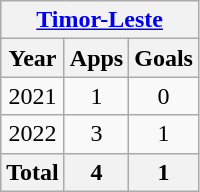<table class="wikitable" style="text-align:center">
<tr>
<th colspan=3><a href='#'>Timor-Leste</a></th>
</tr>
<tr>
<th>Year</th>
<th>Apps</th>
<th>Goals</th>
</tr>
<tr>
<td>2021</td>
<td>1</td>
<td>0</td>
</tr>
<tr>
<td>2022</td>
<td>3</td>
<td>1</td>
</tr>
<tr>
<th>Total</th>
<th>4</th>
<th>1</th>
</tr>
</table>
